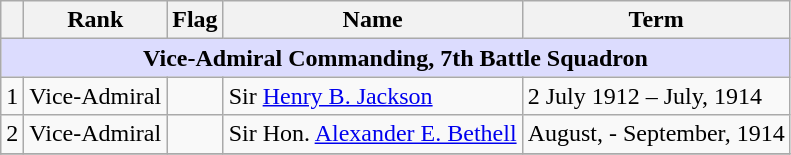<table class="wikitable">
<tr>
<th></th>
<th>Rank</th>
<th>Flag</th>
<th>Name</th>
<th>Term</th>
</tr>
<tr>
<td colspan="5" align="center" style="background:#dcdcfe;"><strong>Vice-Admiral Commanding, 7th Battle Squadron</strong></td>
</tr>
<tr>
<td>1</td>
<td>Vice-Admiral</td>
<td></td>
<td>Sir <a href='#'>Henry B. Jackson</a></td>
<td>2 July 1912  – July, 1914</td>
</tr>
<tr>
<td>2</td>
<td>Vice-Admiral</td>
<td></td>
<td>Sir Hon. <a href='#'>Alexander E. Bethell</a></td>
<td>August, - September, 1914</td>
</tr>
<tr>
</tr>
</table>
